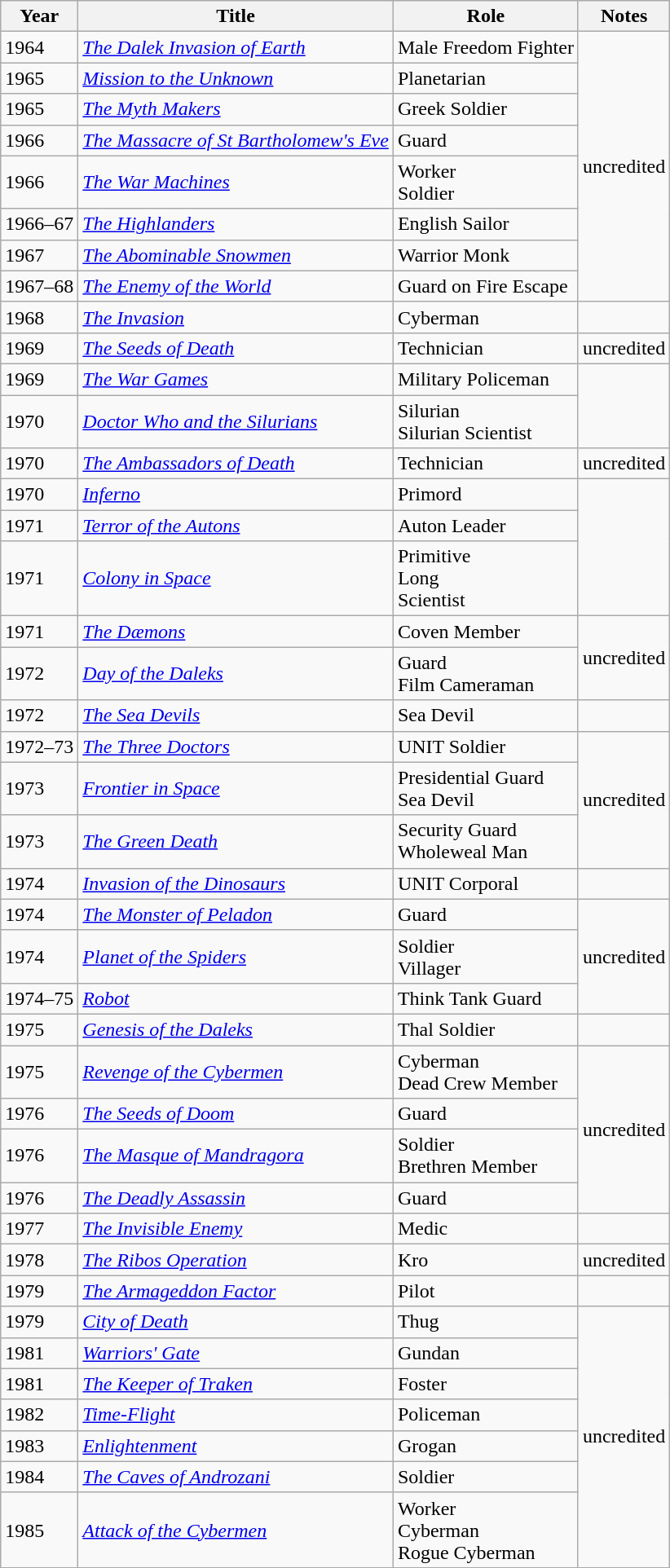<table class="wikitable">
<tr>
<th>Year</th>
<th>Title</th>
<th>Role</th>
<th>Notes</th>
</tr>
<tr>
<td>1964</td>
<td><em><a href='#'>The Dalek Invasion of Earth</a></em></td>
<td>Male Freedom Fighter</td>
<td rowspan="8">uncredited</td>
</tr>
<tr>
<td>1965</td>
<td><em><a href='#'>Mission to the Unknown</a></em></td>
<td>Planetarian</td>
</tr>
<tr>
<td>1965</td>
<td><em><a href='#'>The Myth Makers</a></em></td>
<td>Greek Soldier</td>
</tr>
<tr>
<td>1966</td>
<td><em><a href='#'>The Massacre of St Bartholomew's Eve</a></em></td>
<td>Guard</td>
</tr>
<tr>
<td>1966</td>
<td><em><a href='#'>The War Machines</a></em></td>
<td>Worker<br>Soldier</td>
</tr>
<tr>
<td>1966–67</td>
<td><em><a href='#'>The Highlanders</a></em></td>
<td>English Sailor</td>
</tr>
<tr>
<td>1967</td>
<td><em><a href='#'>The Abominable Snowmen</a></em></td>
<td>Warrior Monk</td>
</tr>
<tr>
<td>1967–68</td>
<td><em><a href='#'>The Enemy of the World</a></em></td>
<td>Guard on Fire Escape</td>
</tr>
<tr>
<td>1968</td>
<td><em><a href='#'>The Invasion</a></em></td>
<td>Cyberman</td>
</tr>
<tr>
<td>1969</td>
<td><em><a href='#'>The Seeds of Death</a></em></td>
<td>Technician</td>
<td>uncredited</td>
</tr>
<tr>
<td>1969</td>
<td><em><a href='#'>The War Games</a></em></td>
<td>Military Policeman</td>
</tr>
<tr>
<td>1970</td>
<td><em><a href='#'>Doctor Who and the Silurians</a></em></td>
<td>Silurian<br>Silurian Scientist</td>
</tr>
<tr>
<td>1970</td>
<td><em><a href='#'>The Ambassadors of Death</a></em></td>
<td>Technician</td>
<td>uncredited</td>
</tr>
<tr>
<td>1970</td>
<td><em><a href='#'>Inferno</a></em></td>
<td>Primord</td>
</tr>
<tr>
<td>1971</td>
<td><em><a href='#'>Terror of the Autons</a></em></td>
<td>Auton Leader</td>
</tr>
<tr>
<td>1971</td>
<td><em><a href='#'>Colony in Space</a></em></td>
<td>Primitive<br>Long<br>Scientist</td>
</tr>
<tr>
<td>1971</td>
<td><em><a href='#'>The Dæmons</a></em></td>
<td>Coven Member</td>
<td rowspan="2">uncredited</td>
</tr>
<tr>
<td>1972</td>
<td><em><a href='#'>Day of the Daleks</a></em></td>
<td>Guard<br>Film Cameraman</td>
</tr>
<tr>
<td>1972</td>
<td><em><a href='#'>The Sea Devils</a></em></td>
<td>Sea Devil</td>
</tr>
<tr>
<td>1972–73</td>
<td><em><a href='#'>The Three Doctors</a></em></td>
<td>UNIT Soldier</td>
<td rowspan="3">uncredited</td>
</tr>
<tr>
<td>1973</td>
<td><em><a href='#'>Frontier in Space</a></em></td>
<td>Presidential Guard<br>Sea Devil</td>
</tr>
<tr>
<td>1973</td>
<td><em><a href='#'>The Green Death</a></em></td>
<td>Security Guard<br>Wholeweal Man</td>
</tr>
<tr>
<td>1974</td>
<td><em><a href='#'>Invasion of the Dinosaurs</a></em></td>
<td>UNIT Corporal</td>
</tr>
<tr>
<td>1974</td>
<td><em><a href='#'>The Monster of Peladon</a></em></td>
<td>Guard</td>
<td rowspan="3">uncredited</td>
</tr>
<tr>
<td>1974</td>
<td><em><a href='#'>Planet of the Spiders</a></em></td>
<td>Soldier<br>Villager</td>
</tr>
<tr>
<td>1974–75</td>
<td><em><a href='#'>Robot</a></em></td>
<td>Think Tank Guard</td>
</tr>
<tr>
<td>1975</td>
<td><em><a href='#'>Genesis of the Daleks</a></em></td>
<td>Thal Soldier</td>
</tr>
<tr>
<td>1975</td>
<td><em><a href='#'>Revenge of the Cybermen</a></em></td>
<td>Cyberman<br>Dead Crew Member</td>
<td rowspan="4">uncredited<br></td>
</tr>
<tr>
<td>1976</td>
<td><em><a href='#'>The Seeds of Doom</a></em></td>
<td>Guard</td>
</tr>
<tr>
<td>1976</td>
<td><em><a href='#'>The Masque of Mandragora</a></em></td>
<td>Soldier<br>Brethren Member</td>
</tr>
<tr>
<td>1976</td>
<td><em><a href='#'>The Deadly Assassin</a></em></td>
<td>Guard</td>
</tr>
<tr>
<td>1977</td>
<td><em><a href='#'>The Invisible Enemy</a></em></td>
<td>Medic</td>
</tr>
<tr>
<td>1978</td>
<td><em><a href='#'>The Ribos Operation</a></em></td>
<td>Kro</td>
<td>uncredited</td>
</tr>
<tr>
<td>1979</td>
<td><em><a href='#'>The Armageddon Factor</a></em></td>
<td>Pilot</td>
</tr>
<tr>
<td>1979</td>
<td><em><a href='#'>City of Death</a></em></td>
<td>Thug</td>
<td rowspan="7">uncredited</td>
</tr>
<tr>
<td>1981</td>
<td><em><a href='#'>Warriors' Gate</a></em></td>
<td>Gundan</td>
</tr>
<tr>
<td>1981</td>
<td><em><a href='#'>The Keeper of Traken</a></em></td>
<td>Foster</td>
</tr>
<tr>
<td>1982</td>
<td><em><a href='#'>Time-Flight</a></em></td>
<td>Policeman</td>
</tr>
<tr>
<td>1983</td>
<td><em><a href='#'>Enlightenment</a></em></td>
<td>Grogan</td>
</tr>
<tr>
<td>1984</td>
<td><em><a href='#'>The Caves of Androzani</a></em></td>
<td>Soldier</td>
</tr>
<tr>
<td>1985</td>
<td><em><a href='#'>Attack of the Cybermen</a></em></td>
<td>Worker<br>Cyberman<br>Rogue Cyberman</td>
</tr>
</table>
